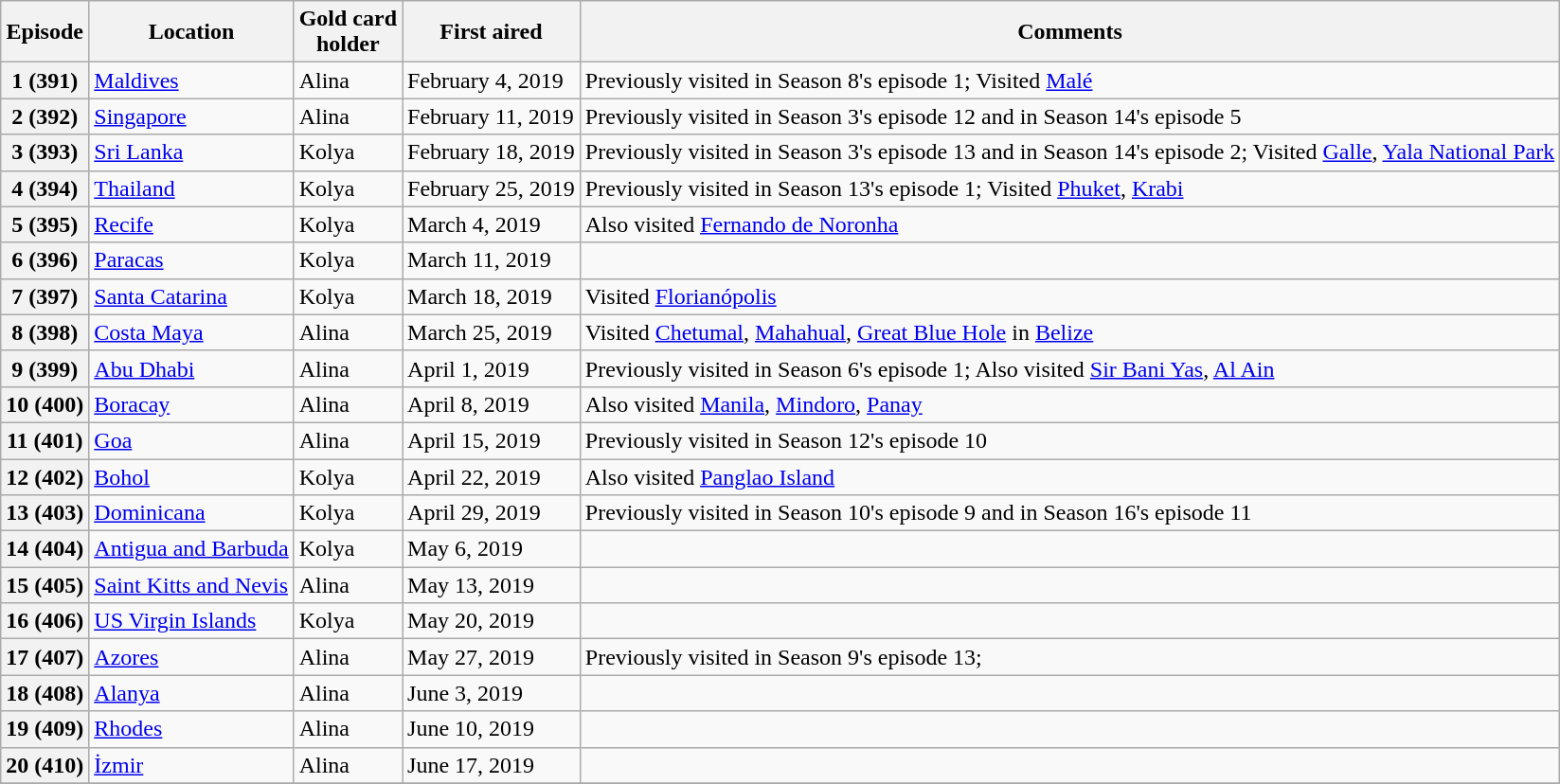<table class="wikitable">
<tr>
<th>Episode<br></th>
<th>Location</th>
<th>Gold card<br>holder</th>
<th>First aired</th>
<th>Comments</th>
</tr>
<tr>
<th>1 (391)</th>
<td> <a href='#'>Maldives</a></td>
<td>Alina</td>
<td>February 4, 2019</td>
<td>Previously visited in Season 8's episode 1; Visited <a href='#'>Malé</a></td>
</tr>
<tr>
<th>2 (392)</th>
<td> <a href='#'>Singapore</a></td>
<td>Alina</td>
<td>February 11, 2019</td>
<td>Previously visited in Season 3's episode 12 and in Season 14's episode 5</td>
</tr>
<tr>
<th>3 (393)</th>
<td> <a href='#'>Sri Lanka</a></td>
<td>Kolya</td>
<td>February 18, 2019</td>
<td>Previously visited in Season 3's episode 13 and in Season 14's episode 2; Visited <a href='#'>Galle</a>, <a href='#'>Yala National Park</a></td>
</tr>
<tr>
<th>4 (394)</th>
<td> <a href='#'>Thailand</a></td>
<td>Kolya</td>
<td>February 25, 2019</td>
<td>Previously visited in Season 13's episode 1; Visited <a href='#'>Phuket</a>, <a href='#'>Krabi</a></td>
</tr>
<tr>
<th>5 (395)</th>
<td> <a href='#'>Recife</a></td>
<td>Kolya</td>
<td>March 4, 2019</td>
<td>Also visited <a href='#'>Fernando de Noronha</a></td>
</tr>
<tr>
<th>6 (396)</th>
<td> <a href='#'>Paracas</a></td>
<td>Kolya</td>
<td>March 11, 2019</td>
<td></td>
</tr>
<tr>
<th>7 (397)</th>
<td> <a href='#'>Santa Catarina</a></td>
<td>Kolya</td>
<td>March 18, 2019</td>
<td>Visited <a href='#'>Florianópolis</a></td>
</tr>
<tr>
<th>8 (398)</th>
<td><a href='#'>Costa Maya</a></td>
<td>Alina</td>
<td>March 25, 2019</td>
<td>Visited <a href='#'>Chetumal</a>, <a href='#'>Mahahual</a>, <a href='#'>Great Blue Hole</a> in <a href='#'>Belize</a></td>
</tr>
<tr>
<th>9 (399)</th>
<td> <a href='#'>Abu Dhabi</a></td>
<td>Alina</td>
<td>April 1, 2019</td>
<td>Previously visited in Season 6's episode 1; Also visited <a href='#'>Sir Bani Yas</a>, <a href='#'>Al Ain</a></td>
</tr>
<tr>
<th>10 (400)</th>
<td> <a href='#'>Boracay</a></td>
<td>Alina</td>
<td>April 8, 2019</td>
<td>Also visited <a href='#'>Manila</a>, <a href='#'>Mindoro</a>, <a href='#'>Panay</a></td>
</tr>
<tr>
<th>11 (401)</th>
<td> <a href='#'>Goa</a></td>
<td>Alina</td>
<td>April 15, 2019</td>
<td>Previously visited in Season 12's episode 10</td>
</tr>
<tr>
<th>12 (402)</th>
<td> <a href='#'>Bohol</a></td>
<td>Kolya</td>
<td>April 22, 2019</td>
<td>Also visited <a href='#'>Panglao Island</a></td>
</tr>
<tr>
<th>13 (403)</th>
<td> <a href='#'>Dominicana</a></td>
<td>Kolya</td>
<td>April 29, 2019</td>
<td>Previously visited in Season 10's episode 9 and in Season 16's episode 11</td>
</tr>
<tr>
<th>14 (404)</th>
<td> <a href='#'>Antigua and Barbuda</a></td>
<td>Kolya</td>
<td>May 6, 2019</td>
<td></td>
</tr>
<tr>
<th>15 (405)</th>
<td> <a href='#'>Saint Kitts and Nevis</a></td>
<td>Alina</td>
<td>May 13, 2019</td>
<td></td>
</tr>
<tr>
<th>16 (406)</th>
<td> <a href='#'>US Virgin Islands</a></td>
<td>Kolya</td>
<td>May 20, 2019</td>
<td></td>
</tr>
<tr>
<th>17 (407)</th>
<td> <a href='#'>Azores</a></td>
<td>Alina</td>
<td>May 27, 2019</td>
<td>Previously visited in Season 9's episode 13;</td>
</tr>
<tr>
<th>18 (408)</th>
<td> <a href='#'>Alanya</a></td>
<td>Alina</td>
<td>June 3, 2019</td>
<td></td>
</tr>
<tr>
<th>19 (409)</th>
<td> <a href='#'>Rhodes</a></td>
<td>Alina</td>
<td>June 10, 2019</td>
<td></td>
</tr>
<tr>
<th>20 (410)</th>
<td> <a href='#'>İzmir</a></td>
<td>Alina</td>
<td>June 17, 2019</td>
<td></td>
</tr>
<tr>
</tr>
</table>
